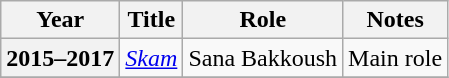<table class="wikitable plainrowheaders sortable"  style=font-size:100%>
<tr>
<th scope="col">Year</th>
<th scope="col">Title</th>
<th scope="col">Role</th>
<th scope="col">Notes</th>
</tr>
<tr>
<th scope=row>2015–2017</th>
<td><em><a href='#'>Skam</a></em></td>
<td>Sana Bakkoush</td>
<td>Main role</td>
</tr>
<tr>
</tr>
</table>
